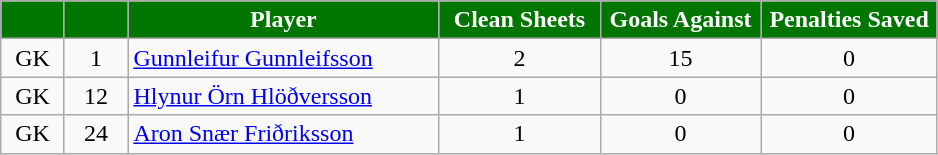<table class="wikitable" style="text-align:center;">
<tr>
<th style="background:#007500; color:white; width:35px;"></th>
<th style="background:#007500; color:white; width:35px;"></th>
<th style="background:#007500; color:white; width:200px;">Player</th>
<th style="background:#007500; color:white; width:100px;">Clean Sheets</th>
<th style="background:#007500; color:white; width:100px;">Goals Against</th>
<th style="background:#007500; color:white; width:110px;">Penalties Saved</th>
</tr>
<tr>
<td>GK</td>
<td>1</td>
<td align=left> <a href='#'>Gunnleifur Gunnleifsson</a></td>
<td>2</td>
<td>15</td>
<td>0</td>
</tr>
<tr>
<td>GK</td>
<td>12</td>
<td align=left> <a href='#'>Hlynur Örn Hlöðversson</a></td>
<td>1</td>
<td>0</td>
<td>0</td>
</tr>
<tr>
<td>GK</td>
<td>24</td>
<td align=left> <a href='#'>Aron Snær Friðriksson</a></td>
<td>1</td>
<td>0</td>
<td>0</td>
</tr>
</table>
